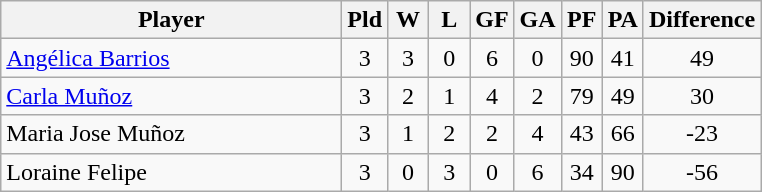<table class=wikitable style="text-align:center">
<tr>
<th width=220>Player</th>
<th width=20>Pld</th>
<th width=20>W</th>
<th width=20>L</th>
<th width=20>GF</th>
<th width=20>GA</th>
<th width=20>PF</th>
<th width=20>PA</th>
<th width=30>Difference</th>
</tr>
<tr>
<td align=left> <a href='#'>Angélica Barrios</a></td>
<td>3</td>
<td>3</td>
<td>0</td>
<td>6</td>
<td>0</td>
<td>90</td>
<td>41</td>
<td>49</td>
</tr>
<tr>
<td align=left> <a href='#'>Carla Muñoz</a></td>
<td>3</td>
<td>2</td>
<td>1</td>
<td>4</td>
<td>2</td>
<td>79</td>
<td>49</td>
<td>30</td>
</tr>
<tr>
<td align=left> Maria Jose Muñoz</td>
<td>3</td>
<td>1</td>
<td>2</td>
<td>2</td>
<td>4</td>
<td>43</td>
<td>66</td>
<td>-23</td>
</tr>
<tr>
<td align=left> Loraine Felipe</td>
<td>3</td>
<td>0</td>
<td>3</td>
<td>0</td>
<td>6</td>
<td>34</td>
<td>90</td>
<td>-56</td>
</tr>
</table>
